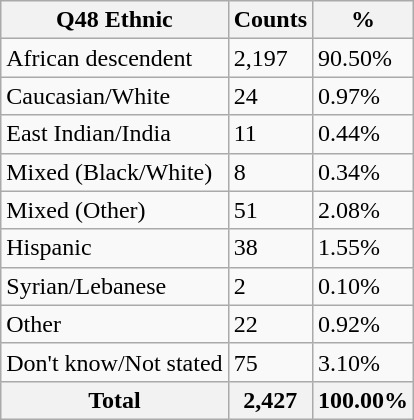<table class="wikitable sortable">
<tr>
<th>Q48 Ethnic</th>
<th>Counts</th>
<th>%</th>
</tr>
<tr>
<td>African descendent</td>
<td>2,197</td>
<td>90.50%</td>
</tr>
<tr>
<td>Caucasian/White</td>
<td>24</td>
<td>0.97%</td>
</tr>
<tr>
<td>East Indian/India</td>
<td>11</td>
<td>0.44%</td>
</tr>
<tr>
<td>Mixed (Black/White)</td>
<td>8</td>
<td>0.34%</td>
</tr>
<tr>
<td>Mixed (Other)</td>
<td>51</td>
<td>2.08%</td>
</tr>
<tr>
<td>Hispanic</td>
<td>38</td>
<td>1.55%</td>
</tr>
<tr>
<td>Syrian/Lebanese</td>
<td>2</td>
<td>0.10%</td>
</tr>
<tr>
<td>Other</td>
<td>22</td>
<td>0.92%</td>
</tr>
<tr>
<td>Don't know/Not stated</td>
<td>75</td>
<td>3.10%</td>
</tr>
<tr>
<th>Total</th>
<th>2,427</th>
<th>100.00%</th>
</tr>
</table>
